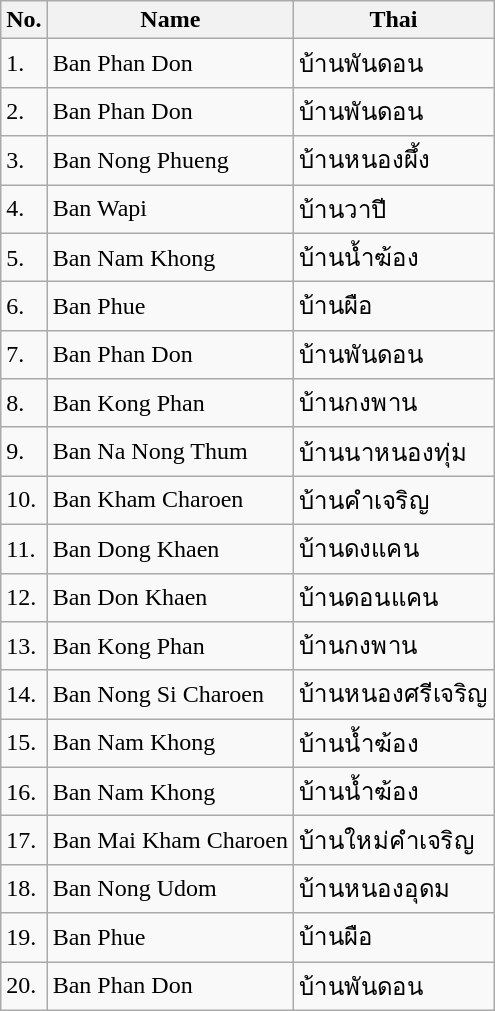<table class="wikitable sortable">
<tr>
<th>No.</th>
<th>Name</th>
<th>Thai</th>
</tr>
<tr>
<td>1.</td>
<td>Ban Phan Don</td>
<td>บ้านพันดอน</td>
</tr>
<tr>
<td>2.</td>
<td>Ban Phan Don</td>
<td>บ้านพันดอน</td>
</tr>
<tr>
<td>3.</td>
<td>Ban Nong Phueng</td>
<td>บ้านหนองผึ้ง</td>
</tr>
<tr>
<td>4.</td>
<td>Ban Wapi</td>
<td>บ้านวาปี</td>
</tr>
<tr>
<td>5.</td>
<td>Ban Nam Khong</td>
<td>บ้านน้ำฆ้อง</td>
</tr>
<tr>
<td>6.</td>
<td>Ban Phue</td>
<td>บ้านผือ</td>
</tr>
<tr>
<td>7.</td>
<td>Ban Phan Don</td>
<td>บ้านพันดอน</td>
</tr>
<tr>
<td>8.</td>
<td>Ban Kong Phan</td>
<td>บ้านกงพาน</td>
</tr>
<tr>
<td>9.</td>
<td>Ban Na Nong Thum</td>
<td>บ้านนาหนองทุ่ม</td>
</tr>
<tr>
<td>10.</td>
<td>Ban Kham Charoen</td>
<td>บ้านคำเจริญ</td>
</tr>
<tr>
<td>11.</td>
<td>Ban Dong Khaen</td>
<td>บ้านดงแคน</td>
</tr>
<tr>
<td>12.</td>
<td>Ban Don Khaen</td>
<td>บ้านดอนแคน</td>
</tr>
<tr>
<td>13.</td>
<td>Ban Kong Phan</td>
<td>บ้านกงพาน</td>
</tr>
<tr>
<td>14.</td>
<td>Ban Nong Si Charoen</td>
<td>บ้านหนองศรีเจริญ</td>
</tr>
<tr>
<td>15.</td>
<td>Ban Nam Khong</td>
<td>บ้านน้ำฆ้อง</td>
</tr>
<tr>
<td>16.</td>
<td>Ban Nam Khong</td>
<td>บ้านน้ำฆ้อง</td>
</tr>
<tr>
<td>17.</td>
<td>Ban Mai Kham Charoen</td>
<td>บ้านใหม่คำเจริญ</td>
</tr>
<tr>
<td>18.</td>
<td>Ban Nong Udom</td>
<td>บ้านหนองอุดม</td>
</tr>
<tr>
<td>19.</td>
<td>Ban Phue</td>
<td>บ้านผือ</td>
</tr>
<tr>
<td>20.</td>
<td>Ban Phan Don</td>
<td>บ้านพันดอน</td>
</tr>
</table>
